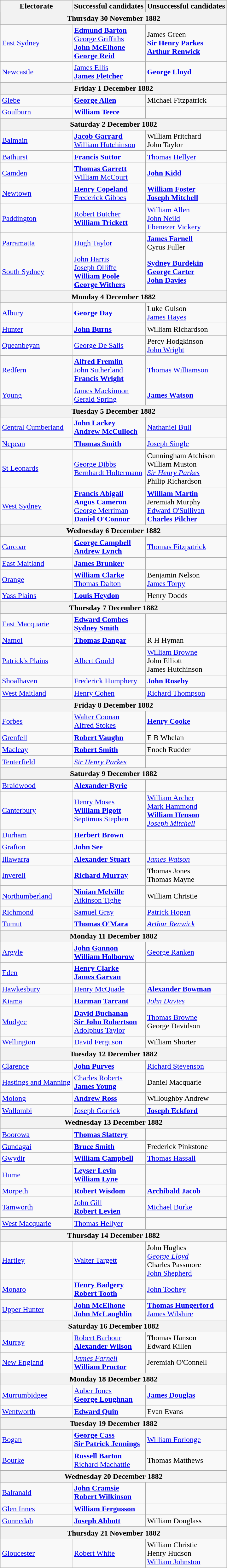<table class="wikitable">
<tr>
<th>Electorate</th>
<th>Successful candidates</th>
<th>Unsuccessful candidates</th>
</tr>
<tr bgcolor="#cccccc">
<th colspan=6>Thursday 30 November 1882</th>
</tr>
<tr>
<td><a href='#'>East Sydney</a></td>
<td><strong><a href='#'>Edmund Barton</a></strong> <br> <a href='#'>George Griffiths</a> <br> <strong><a href='#'>John McElhone</a></strong> <br> <strong><a href='#'>George Reid</a></strong></td>
<td>James Green <br> <strong><a href='#'>Sir Henry Parkes</a></strong> <br> <strong><a href='#'>Arthur Renwick</a></strong></td>
</tr>
<tr>
<td><a href='#'>Newcastle</a></td>
<td><a href='#'>James Ellis</a> <br> <strong><a href='#'>James Fletcher</a></strong></td>
<td><strong><a href='#'>George Lloyd</a></strong></td>
</tr>
<tr bgcolor="#cccccc">
<th colspan=6>Friday 1 December 1882</th>
</tr>
<tr>
<td><a href='#'>Glebe</a></td>
<td><strong><a href='#'>George Allen</a></strong></td>
<td>Michael Fitzpatrick</td>
</tr>
<tr>
<td><a href='#'>Goulburn</a></td>
<td><strong><a href='#'>William Teece</a></strong></td>
<td></td>
</tr>
<tr bgcolor="#cccccc">
<th colspan=6>Saturday 2 December 1882</th>
</tr>
<tr>
<td><a href='#'>Balmain</a></td>
<td><strong><a href='#'>Jacob Garrard</a></strong> <br> <a href='#'>William Hutchinson</a></td>
<td>William Pritchard <br> John Taylor</td>
</tr>
<tr>
<td><a href='#'>Bathurst</a></td>
<td><strong><a href='#'>Francis Suttor</a></strong></td>
<td><a href='#'>Thomas Hellyer</a></td>
</tr>
<tr>
<td><a href='#'>Camden</a></td>
<td><strong><a href='#'>Thomas Garrett</a></strong> <br> <a href='#'>William McCourt</a></td>
<td><strong><a href='#'>John Kidd</a></strong></td>
</tr>
<tr>
<td><a href='#'>Newtown</a></td>
<td><strong><a href='#'>Henry Copeland</a></strong> <br> <a href='#'>Frederick Gibbes</a></td>
<td><strong><a href='#'>William Foster</a></strong> <br> <strong><a href='#'>Joseph Mitchell</a></strong></td>
</tr>
<tr>
<td><a href='#'>Paddington</a></td>
<td><a href='#'>Robert Butcher</a> <br> <strong><a href='#'>William Trickett</a></strong></td>
<td><a href='#'>William Allen</a> <br> <a href='#'>John Neild</a> <br> <a href='#'>Ebenezer Vickery</a></td>
</tr>
<tr>
<td><a href='#'>Parramatta</a></td>
<td><a href='#'>Hugh Taylor</a></td>
<td><strong><a href='#'>James Farnell</a></strong> <br> Cyrus Fuller</td>
</tr>
<tr>
<td><a href='#'>South Sydney</a></td>
<td><a href='#'>John Harris</a> <br> <a href='#'>Joseph Olliffe</a> <br> <strong><a href='#'>William Poole</a></strong> <br> <strong><a href='#'>George Withers</a></strong></td>
<td><strong><a href='#'>Sydney Burdekin</a></strong> <br> <strong><a href='#'>George Carter</a></strong> <br> <strong><a href='#'>John Davies</a></strong></td>
</tr>
<tr bgcolor="#cccccc">
<th colspan=6>Monday 4 December 1882</th>
</tr>
<tr>
<td><a href='#'>Albury</a></td>
<td><strong><a href='#'>George Day</a></strong></td>
<td>Luke Gulson <br> <a href='#'>James Hayes</a></td>
</tr>
<tr>
<td><a href='#'>Hunter</a></td>
<td><strong><a href='#'>John Burns</a></strong></td>
<td>William Richardson</td>
</tr>
<tr>
<td><a href='#'>Queanbeyan</a></td>
<td><a href='#'>George De Salis</a></td>
<td>Percy Hodgkinson <br> <a href='#'>John Wright</a></td>
</tr>
<tr>
<td><a href='#'>Redfern</a></td>
<td><strong><a href='#'>Alfred Fremlin</a></strong> <br> <a href='#'>John Sutherland</a> <br> <strong><a href='#'>Francis Wright</a></strong></td>
<td><a href='#'>Thomas Williamson</a></td>
</tr>
<tr>
<td><a href='#'>Young</a></td>
<td><a href='#'>James Mackinnon</a> <br> <a href='#'>Gerald Spring</a></td>
<td><strong><a href='#'>James Watson</a></strong></td>
</tr>
<tr bgcolor="#cccccc">
<th colspan=6>Tuesday 5 December 1882</th>
</tr>
<tr>
<td><a href='#'>Central Cumberland</a></td>
<td><strong><a href='#'>John Lackey</a></strong> <br> <strong><a href='#'>Andrew McCulloch</a></strong></td>
<td><a href='#'>Nathaniel Bull</a></td>
</tr>
<tr>
<td><a href='#'>Nepean</a></td>
<td><strong><a href='#'>Thomas Smith</a></strong></td>
<td><a href='#'>Joseph Single</a></td>
</tr>
<tr>
<td><a href='#'>St Leonards</a></td>
<td><a href='#'>George Dibbs</a> <br> <a href='#'>Bernhardt Holtermann</a></td>
<td>Cunningham Atchison <br> William Muston <br> <em><a href='#'>Sir Henry Parkes</a></em> <br> Philip Richardson</td>
</tr>
<tr>
<td><a href='#'>West Sydney</a></td>
<td><strong><a href='#'>Francis Abigail</a></strong> <br> <strong><a href='#'>Angus Cameron</a></strong> <br> <a href='#'>George Merriman</a> <br> <strong><a href='#'>Daniel O'Connor</a></strong></td>
<td><strong><a href='#'>William Martin</a></strong> <br> Jeremiah Murphy <br> <a href='#'>Edward O'Sullivan</a> <br> <strong><a href='#'>Charles Pilcher</a></strong></td>
</tr>
<tr bgcolor="#cccccc">
<th colspan=6>Wednesday 6 December 1882</th>
</tr>
<tr>
<td><a href='#'>Carcoar</a></td>
<td><strong><a href='#'>George Campbell</a></strong> <br> <strong><a href='#'>Andrew Lynch</a></strong></td>
<td><a href='#'>Thomas Fitzpatrick</a></td>
</tr>
<tr>
<td><a href='#'>East Maitland</a></td>
<td><strong><a href='#'>James Brunker</a></strong></td>
<td></td>
</tr>
<tr>
<td><a href='#'>Orange</a></td>
<td><strong><a href='#'>William Clarke</a></strong> <br> <a href='#'>Thomas Dalton</a></td>
<td>Benjamin Nelson <br> <a href='#'>James Torpy</a></td>
</tr>
<tr>
<td><a href='#'>Yass Plains</a></td>
<td><strong><a href='#'>Louis Heydon</a></strong></td>
<td>Henry Dodds</td>
</tr>
<tr bgcolor="#cccccc">
<th colspan=6>Thursday 7 December 1882</th>
</tr>
<tr>
<td><a href='#'>East Macquarie</a></td>
<td><strong><a href='#'>Edward Combes</a></strong> <br> <strong><a href='#'>Sydney Smith</a></strong></td>
<td></td>
</tr>
<tr>
<td><a href='#'>Namoi</a></td>
<td><strong><a href='#'>Thomas Dangar</a></strong></td>
<td>R H Hyman</td>
</tr>
<tr>
<td><a href='#'>Patrick's Plains</a></td>
<td><a href='#'>Albert Gould</a></td>
<td><a href='#'>William Browne</a> <br> John Elliott <br> James Hutchinson</td>
</tr>
<tr>
<td><a href='#'>Shoalhaven</a></td>
<td><a href='#'>Frederick Humphery</a></td>
<td><strong><a href='#'>John Roseby</a></strong></td>
</tr>
<tr>
<td><a href='#'>West Maitland</a></td>
<td><a href='#'>Henry Cohen</a></td>
<td><a href='#'>Richard Thompson</a></td>
</tr>
<tr bgcolor="#cccccc">
<th colspan=6>Friday 8 December 1882</th>
</tr>
<tr>
<td><a href='#'>Forbes</a></td>
<td><a href='#'>Walter Coonan</a> <br> <a href='#'>Alfred Stokes</a></td>
<td><strong><a href='#'>Henry Cooke</a></strong></td>
</tr>
<tr>
<td><a href='#'>Grenfell</a></td>
<td><strong><a href='#'>Robert Vaughn</a></strong></td>
<td>E B Whelan</td>
</tr>
<tr>
<td><a href='#'>Macleay</a></td>
<td><strong><a href='#'>Robert Smith</a></strong></td>
<td>Enoch Rudder</td>
</tr>
<tr>
<td><a href='#'>Tenterfield</a></td>
<td><em><a href='#'>Sir Henry Parkes</a></em></td>
<td></td>
</tr>
<tr bgcolor="#cccccc">
<th colspan=6>Saturday 9 December 1882</th>
</tr>
<tr>
<td><a href='#'>Braidwood</a></td>
<td><strong><a href='#'>Alexander Ryrie</a></strong></td>
<td></td>
</tr>
<tr>
<td><a href='#'>Canterbury</a></td>
<td><a href='#'>Henry Moses</a> <br> <strong><a href='#'>William Pigott</a></strong> <br> <a href='#'>Septimus Stephen</a></td>
<td><a href='#'>William Archer</a> <br> <a href='#'>Mark Hammond</a> <br> <strong><a href='#'>William Henson</a></strong> <br> <em><a href='#'>Joseph Mitchell</a></em></td>
</tr>
<tr>
<td><a href='#'>Durham</a></td>
<td><strong><a href='#'>Herbert Brown</a></strong></td>
<td></td>
</tr>
<tr>
<td><a href='#'>Grafton</a></td>
<td><strong><a href='#'>John See</a></strong></td>
<td></td>
</tr>
<tr>
<td><a href='#'>Illawarra</a></td>
<td><strong><a href='#'>Alexander Stuart</a></strong></td>
<td><em><a href='#'>James Watson</a></em></td>
</tr>
<tr>
<td><a href='#'>Inverell</a></td>
<td><strong><a href='#'>Richard Murray</a></strong></td>
<td>Thomas Jones <br> Thomas Mayne</td>
</tr>
<tr>
<td><a href='#'>Northumberland</a></td>
<td><strong><a href='#'>Ninian Melville</a></strong> <br> <a href='#'>Atkinson Tighe</a></td>
<td>William Christie</td>
</tr>
<tr>
<td><a href='#'>Richmond</a></td>
<td><a href='#'>Samuel Gray</a></td>
<td><a href='#'>Patrick Hogan</a></td>
</tr>
<tr>
<td><a href='#'>Tumut</a></td>
<td><strong><a href='#'>Thomas O'Mara</a></strong></td>
<td><em><a href='#'>Arthur Renwick</a></em></td>
</tr>
<tr bgcolor="#cccccc">
<th colspan=6>Monday 11 December 1882</th>
</tr>
<tr>
<td><a href='#'>Argyle</a></td>
<td><strong><a href='#'>John Gannon</a></strong> <br> <strong><a href='#'>William Holborow</a></strong></td>
<td><a href='#'>George Ranken</a></td>
</tr>
<tr>
<td><a href='#'>Eden</a></td>
<td><strong><a href='#'>Henry Clarke</a></strong> <br> <strong><a href='#'>James Garvan</a></strong></td>
<td></td>
</tr>
<tr>
<td><a href='#'>Hawkesbury</a></td>
<td><a href='#'>Henry McQuade</a></td>
<td><strong><a href='#'>Alexander Bowman</a></strong></td>
</tr>
<tr>
<td><a href='#'>Kiama</a></td>
<td><strong><a href='#'>Harman Tarrant</a></strong></td>
<td><em><a href='#'>John Davies</a></em></td>
</tr>
<tr>
<td><a href='#'>Mudgee</a></td>
<td><strong><a href='#'>David Buchanan</a></strong> <br> <strong><a href='#'>Sir John Robertson</a></strong> <br> <a href='#'>Adolphus Taylor</a></td>
<td><a href='#'>Thomas Browne</a> <br> George Davidson</td>
</tr>
<tr>
<td><a href='#'>Wellington</a></td>
<td><a href='#'>David Ferguson</a></td>
<td>William Shorter</td>
</tr>
<tr bgcolor="#cccccc">
<th colspan=6>Tuesday 12 December 1882</th>
</tr>
<tr>
<td><a href='#'>Clarence</a></td>
<td><strong><a href='#'>John Purves</a></strong></td>
<td><a href='#'>Richard Stevenson</a></td>
</tr>
<tr>
<td><a href='#'>Hastings and Manning</a></td>
<td><a href='#'>Charles Roberts</a> <br> <strong><a href='#'>James Young</a></strong></td>
<td>Daniel Macquarie</td>
</tr>
<tr>
<td><a href='#'>Molong</a></td>
<td><strong><a href='#'>Andrew Ross</a></strong></td>
<td>Willoughby Andrew</td>
</tr>
<tr>
<td><a href='#'>Wollombi</a></td>
<td><a href='#'>Joseph Gorrick</a></td>
<td><strong><a href='#'>Joseph Eckford</a></strong></td>
</tr>
<tr bgcolor="#cccccc">
<th colspan=6>Wednesday 13 December 1882</th>
</tr>
<tr>
<td><a href='#'>Boorowa</a></td>
<td><strong><a href='#'>Thomas Slattery</a></strong></td>
<td></td>
</tr>
<tr>
<td><a href='#'>Gundagai</a></td>
<td><strong><a href='#'>Bruce Smith</a></strong></td>
<td>Frederick Pinkstone</td>
</tr>
<tr>
<td><a href='#'>Gwydir</a></td>
<td><strong><a href='#'>William Campbell</a></strong></td>
<td><a href='#'>Thomas Hassall</a></td>
</tr>
<tr>
<td><a href='#'>Hume</a></td>
<td><strong><a href='#'>Leyser Levin</a></strong> <br> <strong><a href='#'>William Lyne</a></strong></td>
<td></td>
</tr>
<tr>
<td><a href='#'>Morpeth</a></td>
<td><strong><a href='#'>Robert Wisdom</a></strong></td>
<td><strong><a href='#'>Archibald Jacob</a></strong></td>
</tr>
<tr>
<td><a href='#'>Tamworth</a></td>
<td><a href='#'>John Gill</a> <br> <strong><a href='#'>Robert Levien</a></strong></td>
<td><a href='#'>Michael Burke</a></td>
</tr>
<tr>
<td><a href='#'>West Macquarie</a></td>
<td><a href='#'>Thomas Hellyer</a></td>
<td></td>
</tr>
<tr bgcolor="#cccccc">
<th colspan=6>Thursday 14 December 1882</th>
</tr>
<tr>
<td><a href='#'>Hartley</a></td>
<td><a href='#'>Walter Targett</a></td>
<td>John Hughes <br> <em><a href='#'>George Lloyd</a></em> <br> Charles Passmore <br> <a href='#'>John Shepherd</a></td>
</tr>
<tr>
<td><a href='#'>Monaro</a></td>
<td><strong><a href='#'>Henry Badgery</a></strong> <br> <strong><a href='#'>Robert Tooth</a></strong></td>
<td><a href='#'>John Toohey</a></td>
</tr>
<tr>
<td><a href='#'>Upper Hunter</a></td>
<td><strong><a href='#'>John McElhone</a></strong> <br> <strong><a href='#'>John McLaughlin</a></strong></td>
<td><strong><a href='#'>Thomas Hungerford</a></strong> <br> <a href='#'>James Wilshire</a></td>
</tr>
<tr bgcolor="#cccccc">
<th colspan=6>Saturday 16 December 1882</th>
</tr>
<tr>
<td><a href='#'>Murray</a></td>
<td><a href='#'>Robert Barbour</a> <br> <strong><a href='#'>Alexander Wilson</a></strong></td>
<td>Thomas Hanson <br> Edward Killen</td>
</tr>
<tr>
<td><a href='#'>New England</a></td>
<td><em><a href='#'>James Farnell</a></em> <br> <strong><a href='#'>William Proctor</a></strong></td>
<td>Jeremiah O'Connell</td>
</tr>
<tr bgcolor="#cccccc">
<th colspan=6>Monday 18 December 1882</th>
</tr>
<tr>
<td><a href='#'>Murrumbidgee</a></td>
<td><a href='#'>Auber Jones</a> <br> <strong><a href='#'>George Loughnan</a></strong></td>
<td><strong><a href='#'>James Douglas</a></strong></td>
</tr>
<tr>
<td><a href='#'>Wentworth</a></td>
<td><strong><a href='#'>Edward Quin</a></strong></td>
<td>Evan Evans</td>
</tr>
<tr bgcolor="#cccccc">
<th colspan=6>Tuesday 19 December 1882</th>
</tr>
<tr>
<td><a href='#'>Bogan</a></td>
<td><strong><a href='#'>George Cass</a></strong> <br> <strong><a href='#'>Sir Patrick Jennings</a></strong></td>
<td><a href='#'>William Forlonge</a></td>
</tr>
<tr>
<td><a href='#'>Bourke</a></td>
<td><strong><a href='#'>Russell Barton</a></strong> <br> <a href='#'>Richard Machattie</a></td>
<td>Thomas Matthews</td>
</tr>
<tr bgcolor="#cccccc">
<th colspan=6>Wednesday 20 December 1882</th>
</tr>
<tr>
<td><a href='#'>Balranald</a></td>
<td><strong><a href='#'>John Cramsie</a></strong> <br> <strong><a href='#'>Robert Wilkinson</a></strong></td>
<td></td>
</tr>
<tr>
<td><a href='#'>Glen Innes</a></td>
<td><strong><a href='#'>William Fergusson</a></strong></td>
<td></td>
</tr>
<tr>
<td><a href='#'>Gunnedah</a></td>
<td><strong><a href='#'>Joseph Abbott</a></strong></td>
<td>William Douglass</td>
</tr>
<tr bgcolor="#cccccc">
<th colspan=6>Thursday 21 November 1882</th>
</tr>
<tr>
<td><a href='#'>Gloucester</a></td>
<td><a href='#'>Robert White</a></td>
<td>William Christie <br> Henry Hudson <br> <a href='#'>William Johnston</a></td>
</tr>
</table>
